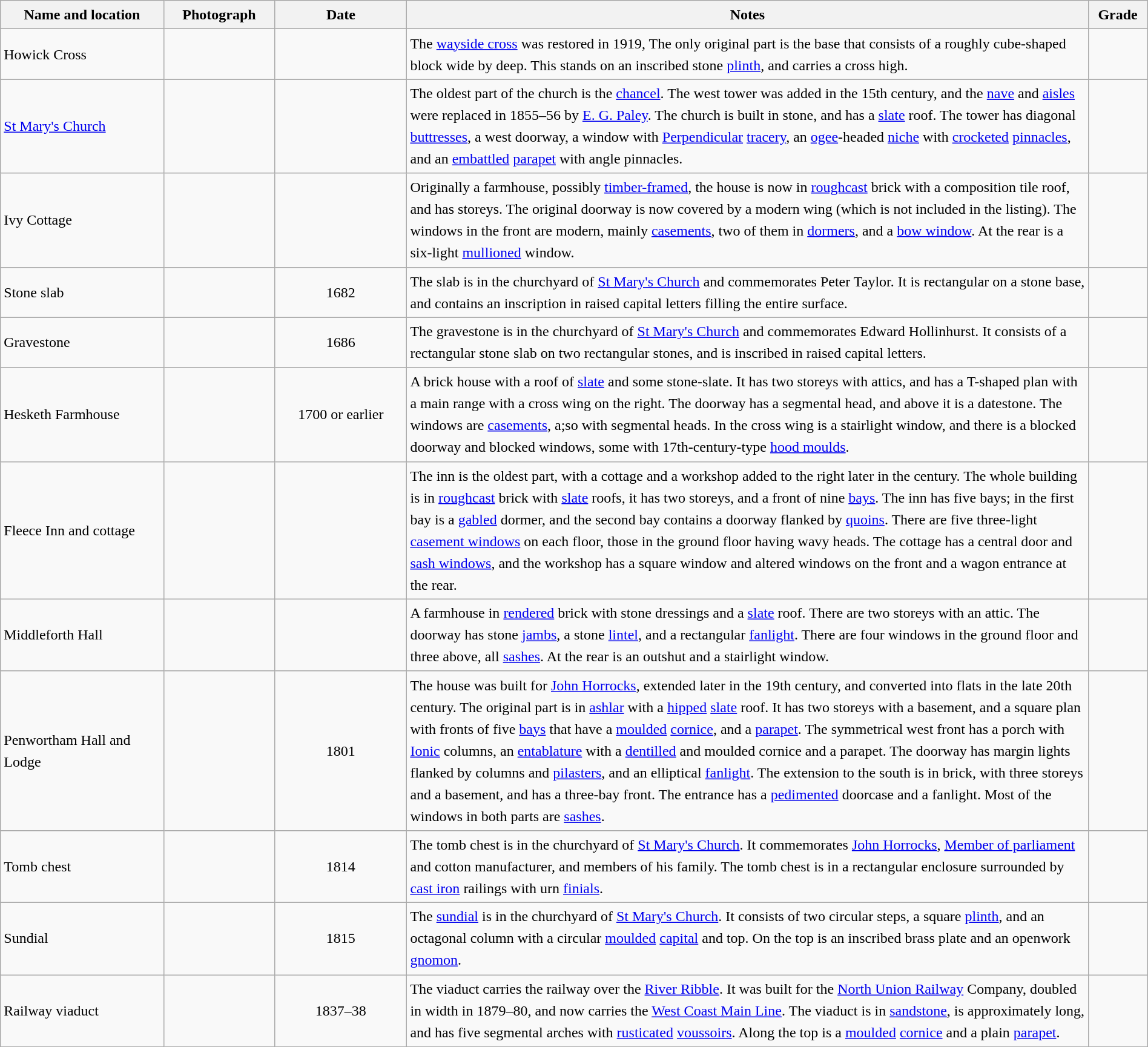<table class="wikitable sortable plainrowheaders" style="width:100%;border:0px;text-align:left;line-height:150%;">
<tr>
<th scope="col"  style="width:150px">Name and location</th>
<th scope="col"  style="width:100px" class="unsortable">Photograph</th>
<th scope="col"  style="width:120px">Date</th>
<th scope="col"  style="width:650px" class="unsortable">Notes</th>
<th scope="col"  style="width:50px">Grade</th>
</tr>
<tr>
<td>Howick Cross<br><small></small></td>
<td></td>
<td align="center"></td>
<td>The <a href='#'>wayside cross</a> was restored in 1919,  The only original part is the base that consists of a roughly cube-shaped block  wide by  deep.  This stands on an inscribed stone <a href='#'>plinth</a>, and carries a cross  high.</td>
<td align="center" ></td>
</tr>
<tr>
<td><a href='#'>St Mary's Church</a><br><small></small></td>
<td></td>
<td align="center"></td>
<td>The oldest part of the church is the <a href='#'>chancel</a>.  The west tower was added in the 15th century, and the <a href='#'>nave</a> and <a href='#'>aisles</a> were replaced in 1855–56 by <a href='#'>E. G. Paley</a>.  The church is built in stone, and has a <a href='#'>slate</a> roof.  The tower has diagonal <a href='#'>buttresses</a>, a west doorway, a window with <a href='#'>Perpendicular</a> <a href='#'>tracery</a>, an <a href='#'>ogee</a>-headed <a href='#'>niche</a> with <a href='#'>crocketed</a> <a href='#'>pinnacles</a>, and an <a href='#'>embattled</a> <a href='#'>parapet</a> with angle pinnacles.</td>
<td align="center" ></td>
</tr>
<tr>
<td>Ivy Cottage<br><small></small></td>
<td></td>
<td align="center"></td>
<td>Originally a farmhouse, possibly <a href='#'>timber-framed</a>, the house is now in <a href='#'>roughcast</a> brick with a composition tile roof, and has  storeys.  The original doorway is now covered by a modern wing (which is not included in the listing).  The windows in the front are modern, mainly <a href='#'>casements</a>, two of them in <a href='#'>dormers</a>, and a <a href='#'>bow window</a>.  At the rear is a six-light <a href='#'>mullioned</a> window.</td>
<td align="center" ></td>
</tr>
<tr>
<td>Stone slab<br><small></small></td>
<td></td>
<td align="center">1682</td>
<td>The slab is in the churchyard of <a href='#'>St Mary's Church</a> and commemorates Peter Taylor.  It is rectangular on a stone base, and contains an inscription in raised capital letters filling the entire surface.</td>
<td align="center" ></td>
</tr>
<tr>
<td>Gravestone<br><small></small></td>
<td></td>
<td align="center">1686</td>
<td>The gravestone is in the churchyard of <a href='#'>St Mary's Church</a> and commemorates Edward Hollinhurst.  It consists of a rectangular stone slab on two rectangular stones, and is inscribed in raised capital letters.</td>
<td align="center" ></td>
</tr>
<tr>
<td>Hesketh Farmhouse<br><small></small></td>
<td></td>
<td align="center">1700 or earlier</td>
<td>A brick house with a roof of <a href='#'>slate</a> and some stone-slate.  It has two storeys with attics, and has a T-shaped plan with a main range with a cross wing on the right.  The doorway has a segmental head, and above it is a datestone.  The windows are <a href='#'>casements</a>, a;so with segmental heads.  In the cross wing is a stairlight window, and there is a blocked doorway and blocked windows, some with 17th-century-type <a href='#'>hood moulds</a>.</td>
<td align="center" ></td>
</tr>
<tr>
<td>Fleece Inn and cottage<br><small></small></td>
<td></td>
<td align="center"></td>
<td>The inn is the oldest part, with a cottage and a workshop added to the right later in the century.  The whole building is in <a href='#'>roughcast</a> brick with <a href='#'>slate</a> roofs, it has two storeys, and a front of nine <a href='#'>bays</a>.  The inn has five bays; in the first bay is a <a href='#'>gabled</a> dormer, and the second bay contains a doorway flanked by <a href='#'>quoins</a>.  There are five three-light <a href='#'>casement windows</a> on each floor, those in the ground floor having wavy heads.  The cottage has a central door and <a href='#'>sash windows</a>, and the workshop has a square window and altered windows on the front and a wagon entrance at the rear.</td>
<td align="center" ></td>
</tr>
<tr>
<td>Middleforth Hall<br><small></small></td>
<td></td>
<td align="center"></td>
<td>A farmhouse in <a href='#'>rendered</a> brick with stone dressings and a <a href='#'>slate</a> roof.  There are two storeys with an attic.  The doorway has stone <a href='#'>jambs</a>, a stone <a href='#'>lintel</a>, and a rectangular <a href='#'>fanlight</a>.  There are four windows in the ground floor and three above, all <a href='#'>sashes</a>.  At the rear is an outshut and a stairlight window.</td>
<td align="center" ></td>
</tr>
<tr>
<td>Penwortham Hall and Lodge<br><small></small></td>
<td></td>
<td align="center">1801</td>
<td>The house was built for <a href='#'>John Horrocks</a>, extended later in the 19th century, and converted into flats in the late 20th century.  The original part is in <a href='#'>ashlar</a> with a <a href='#'>hipped</a> <a href='#'>slate</a> roof.  It has two storeys with a basement, and a square plan with fronts of five <a href='#'>bays</a> that have a <a href='#'>moulded</a> <a href='#'>cornice</a>, and a <a href='#'>parapet</a>.  The symmetrical west front has a porch with <a href='#'>Ionic</a> columns, an <a href='#'>entablature</a> with a <a href='#'>dentilled</a> and moulded cornice and a parapet.  The doorway has margin lights flanked by columns and <a href='#'>pilasters</a>, and an elliptical <a href='#'>fanlight</a>.  The extension to the south is in brick, with three storeys and a basement, and has a three-bay front.  The entrance has a <a href='#'>pedimented</a> doorcase and a fanlight.  Most of the windows in both parts are <a href='#'>sashes</a>.</td>
<td align="center" ></td>
</tr>
<tr>
<td>Tomb chest<br><small></small></td>
<td></td>
<td align="center">1814</td>
<td>The tomb chest is in the churchyard of <a href='#'>St Mary's Church</a>.  It commemorates <a href='#'>John Horrocks</a>, <a href='#'>Member of parliament</a> and cotton manufacturer, and members of his family.  The tomb chest is in a rectangular enclosure surrounded by <a href='#'>cast iron</a> railings with urn <a href='#'>finials</a>.</td>
<td align="center" ></td>
</tr>
<tr>
<td>Sundial<br><small></small></td>
<td></td>
<td align="center">1815</td>
<td>The <a href='#'>sundial</a> is in the churchyard of <a href='#'>St Mary's Church</a>.  It consists of two circular steps, a square <a href='#'>plinth</a>, and an octagonal column with a circular <a href='#'>moulded</a> <a href='#'>capital</a> and top.  On the top is an inscribed brass plate and an openwork <a href='#'>gnomon</a>.</td>
<td align="center" ></td>
</tr>
<tr>
<td>Railway viaduct<br><small></small></td>
<td></td>
<td align="center">1837–38</td>
<td>The viaduct carries the railway over the <a href='#'>River Ribble</a>.  It was built for the <a href='#'>North Union Railway</a> Company, doubled in width in 1879–80, and now carries the <a href='#'>West Coast Main Line</a>.  The viaduct is in <a href='#'>sandstone</a>, is approximately  long, and has five segmental arches with <a href='#'>rusticated</a> <a href='#'>voussoirs</a>.  Along the top is a <a href='#'>moulded</a> <a href='#'>cornice</a> and a plain <a href='#'>parapet</a>.</td>
<td align="center" ></td>
</tr>
<tr>
</tr>
</table>
